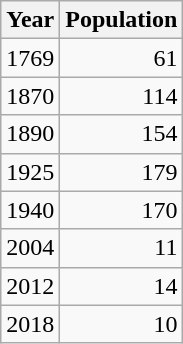<table class="wikitable">
<tr>
<th>Year</th>
<th>Population</th>
</tr>
<tr>
<td>1769</td>
<td align="right">61</td>
</tr>
<tr>
<td>1870</td>
<td align="right">114</td>
</tr>
<tr>
<td>1890</td>
<td align="right">154</td>
</tr>
<tr>
<td>1925</td>
<td align="right">179</td>
</tr>
<tr>
<td>1940</td>
<td align="right">170</td>
</tr>
<tr>
<td>2004</td>
<td align="right">11</td>
</tr>
<tr>
<td>2012</td>
<td align="right">14</td>
</tr>
<tr>
<td>2018</td>
<td align="right">10</td>
</tr>
</table>
